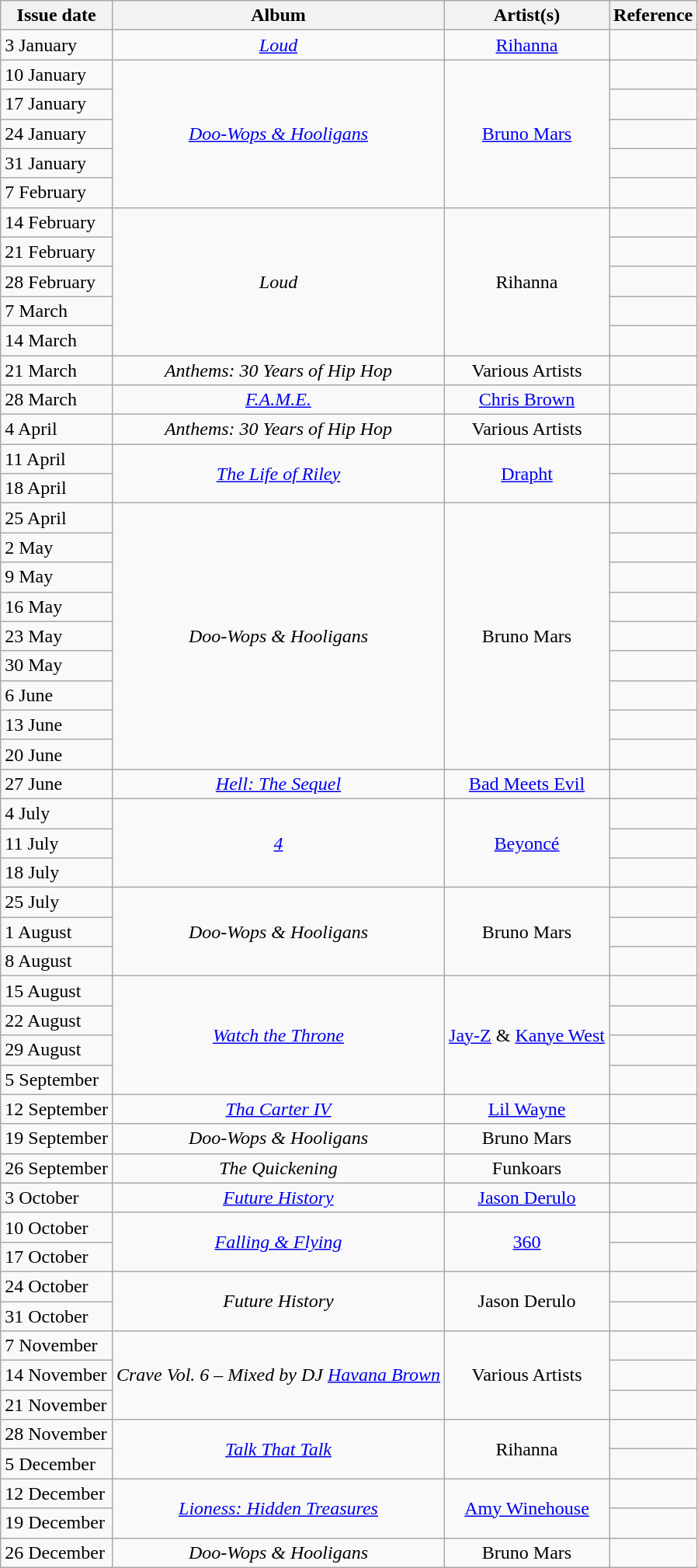<table class="wikitable">
<tr>
<th>Issue date</th>
<th>Album</th>
<th>Artist(s)</th>
<th>Reference</th>
</tr>
<tr>
<td align="left">3 January</td>
<td align="center"><em><a href='#'>Loud</a></em></td>
<td align="center"><a href='#'>Rihanna</a></td>
<td align="center"></td>
</tr>
<tr>
<td align="left">10 January</td>
<td align="center" rowspan="5"><em><a href='#'>Doo-Wops & Hooligans</a></em></td>
<td align="center" rowspan="5"><a href='#'>Bruno Mars</a></td>
<td align="center"></td>
</tr>
<tr>
<td align="left">17 January</td>
<td align="center"></td>
</tr>
<tr>
<td align="left">24 January</td>
<td align="center"></td>
</tr>
<tr>
<td align="left">31 January</td>
<td align="center"></td>
</tr>
<tr>
<td align="left">7 February</td>
<td align="center"></td>
</tr>
<tr>
<td align="left">14 February</td>
<td align="center" rowspan="5"><em>Loud</em></td>
<td align="center" rowspan="5">Rihanna</td>
<td align="center"></td>
</tr>
<tr>
<td align="left">21 February</td>
<td align="center"></td>
</tr>
<tr>
<td align="left">28 February</td>
<td align="center"></td>
</tr>
<tr>
<td align="left">7 March</td>
<td align="center"></td>
</tr>
<tr>
<td align="left">14 March</td>
<td align="center"></td>
</tr>
<tr>
<td align="left">21 March</td>
<td align="center"><em>Anthems: 30 Years of Hip Hop</em></td>
<td align="center">Various Artists</td>
<td align="center"></td>
</tr>
<tr>
<td align="left">28 March</td>
<td align="center"><em><a href='#'>F.A.M.E.</a></em></td>
<td align="center"><a href='#'>Chris Brown</a></td>
<td align="center"></td>
</tr>
<tr>
<td align="left">4 April</td>
<td align="center"><em>Anthems: 30 Years of Hip Hop</em></td>
<td align="center">Various Artists</td>
<td align="center"></td>
</tr>
<tr>
<td align="left">11 April</td>
<td align="center" rowspan="2"><em><a href='#'>The Life of Riley</a></em></td>
<td align="center" rowspan="2"><a href='#'>Drapht</a></td>
<td align="center"></td>
</tr>
<tr>
<td align="left">18 April</td>
<td align="center"></td>
</tr>
<tr>
<td align="left">25 April</td>
<td align="center" rowspan="9"><em>Doo-Wops & Hooligans</em></td>
<td align="center" rowspan="9">Bruno Mars</td>
<td align="center"></td>
</tr>
<tr>
<td align="left">2 May</td>
<td align="center"></td>
</tr>
<tr>
<td align="left">9 May</td>
<td align="center"></td>
</tr>
<tr>
<td align="left">16 May</td>
<td align="center"></td>
</tr>
<tr>
<td align="left">23 May</td>
<td align="center"></td>
</tr>
<tr>
<td align="left">30 May</td>
<td align="center"></td>
</tr>
<tr>
<td align="left">6 June</td>
<td align="center"></td>
</tr>
<tr>
<td align="left">13 June</td>
<td align="center"></td>
</tr>
<tr>
<td align="left">20 June</td>
<td align="center"></td>
</tr>
<tr>
<td align="left">27 June</td>
<td align="center"><em><a href='#'>Hell: The Sequel</a></em></td>
<td align="center"><a href='#'>Bad Meets Evil</a></td>
<td align="center"></td>
</tr>
<tr>
<td align="left">4 July</td>
<td align="center" rowspan="3"><em><a href='#'>4</a></em></td>
<td align="center" rowspan="3"><a href='#'>Beyoncé</a></td>
<td align="center"></td>
</tr>
<tr>
<td align="left">11 July</td>
<td align="center"></td>
</tr>
<tr>
<td align="left">18 July</td>
<td align="center"></td>
</tr>
<tr>
<td align="left">25 July</td>
<td align="center" rowspan="3"><em>Doo-Wops & Hooligans</em></td>
<td align="center" rowspan="3">Bruno Mars</td>
<td align="center"></td>
</tr>
<tr>
<td align="left">1 August</td>
<td align="center"></td>
</tr>
<tr>
<td align="left">8 August</td>
<td align="center"></td>
</tr>
<tr>
<td align="left">15 August</td>
<td align="center" rowspan="4"><em><a href='#'>Watch the Throne</a></em></td>
<td align="center" rowspan="4"><a href='#'>Jay-Z</a> & <a href='#'>Kanye West</a></td>
<td align="center"></td>
</tr>
<tr>
<td align="left">22 August</td>
<td align="center"></td>
</tr>
<tr>
<td align="left">29 August</td>
<td align="center"></td>
</tr>
<tr>
<td align="left">5 September</td>
<td align="center"></td>
</tr>
<tr>
<td align="left">12 September</td>
<td align="center"><em><a href='#'>Tha Carter IV</a></em></td>
<td align="center"><a href='#'>Lil Wayne</a></td>
<td align="center"></td>
</tr>
<tr>
<td align="left">19 September</td>
<td align="center"><em>Doo-Wops & Hooligans</em></td>
<td align="center">Bruno Mars</td>
<td align="center"></td>
</tr>
<tr>
<td align="left">26 September</td>
<td align="center"><em>The Quickening</em></td>
<td align="center">Funkoars</td>
<td align="center"></td>
</tr>
<tr>
<td align="left">3 October</td>
<td align="center"><em><a href='#'>Future History</a></em></td>
<td align="center"><a href='#'>Jason Derulo</a></td>
<td align="center"></td>
</tr>
<tr>
<td align="left">10 October</td>
<td align="center" rowspan="2"><em><a href='#'>Falling & Flying</a></em></td>
<td align="center" rowspan="2"><a href='#'>360</a></td>
<td align="center"></td>
</tr>
<tr>
<td align="left">17 October</td>
<td align="center"></td>
</tr>
<tr>
<td align="left">24 October</td>
<td align="center" rowspan="2"><em>Future History</em></td>
<td align="center" rowspan="2">Jason Derulo</td>
<td align="center"></td>
</tr>
<tr>
<td align="left">31 October</td>
<td align="center"></td>
</tr>
<tr>
<td align="left">7 November</td>
<td align="center" rowspan="3"><em>Crave Vol. 6 – Mixed by DJ <a href='#'>Havana Brown</a></em></td>
<td align="center" rowspan="3">Various Artists</td>
<td align="center"></td>
</tr>
<tr>
<td align="left">14 November</td>
<td align="center"></td>
</tr>
<tr>
<td align="left">21 November</td>
<td align="center"></td>
</tr>
<tr>
<td align="left">28 November</td>
<td align="center" rowspan="2"><em><a href='#'>Talk That Talk</a></em></td>
<td align="center" rowspan="2">Rihanna</td>
<td align="center"></td>
</tr>
<tr>
<td align="left">5 December</td>
<td align="center"></td>
</tr>
<tr>
<td align="left">12 December</td>
<td align="center" rowspan="2"><em><a href='#'>Lioness: Hidden Treasures</a></em></td>
<td align="center" rowspan="2"><a href='#'>Amy Winehouse</a></td>
<td align="center"></td>
</tr>
<tr>
<td align="left">19 December</td>
<td align="center"></td>
</tr>
<tr>
<td align="left">26 December</td>
<td align="center"><em>Doo-Wops & Hooligans</em></td>
<td align="center">Bruno Mars</td>
<td align="center"></td>
</tr>
</table>
